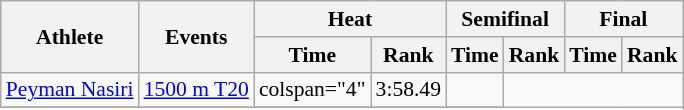<table class=wikitable style="text-align:center; font-size:90%">
<tr>
<th rowspan="2">Athlete</th>
<th rowspan="2">Events</th>
<th colspan="2">Heat</th>
<th colspan="2">Semifinal</th>
<th colspan="2">Final</th>
</tr>
<tr>
<th>Time</th>
<th>Rank</th>
<th>Time</th>
<th>Rank</th>
<th>Time</th>
<th>Rank</th>
</tr>
<tr>
<td align="left"><a href='#'>Peyman Nasiri</a></td>
<td align="left"><a href='#'>1500 m T20</a></td>
<td>colspan="4" </td>
<td>3:58.49</td>
<td align="center"></td>
</tr>
<tr>
</tr>
</table>
